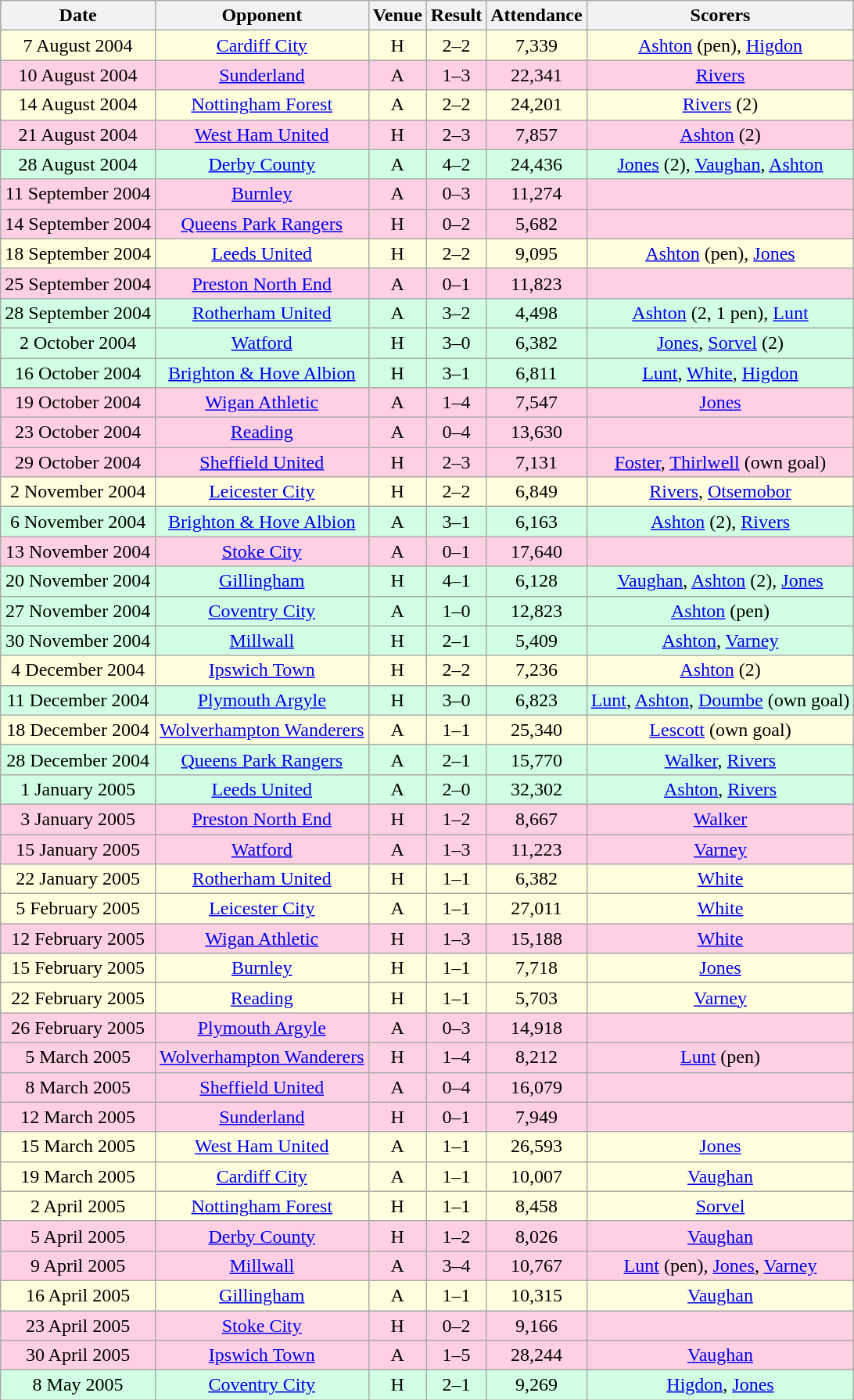<table class="wikitable sortable" style="font-size:100%; text-align:center">
<tr>
<th>Date</th>
<th>Opponent</th>
<th>Venue</th>
<th>Result</th>
<th>Attendance</th>
<th>Scorers</th>
</tr>
<tr style="background-color: #ffffdd;">
<td>7 August 2004</td>
<td><a href='#'>Cardiff City</a></td>
<td>H</td>
<td>2–2</td>
<td>7,339</td>
<td><a href='#'>Ashton</a> (pen), <a href='#'>Higdon</a></td>
</tr>
<tr style="background-color: #ffd0e3;">
<td>10 August 2004</td>
<td><a href='#'>Sunderland</a></td>
<td>A</td>
<td>1–3</td>
<td>22,341</td>
<td><a href='#'>Rivers</a></td>
</tr>
<tr style="background-color: #ffffdd;">
<td>14 August 2004</td>
<td><a href='#'>Nottingham Forest</a></td>
<td>A</td>
<td>2–2</td>
<td>24,201</td>
<td><a href='#'>Rivers</a> (2)</td>
</tr>
<tr style="background-color: #ffd0e3;">
<td>21 August 2004</td>
<td><a href='#'>West Ham United</a></td>
<td>H</td>
<td>2–3</td>
<td>7,857</td>
<td><a href='#'>Ashton</a> (2)</td>
</tr>
<tr style="background-color: #d0ffe3;">
<td>28 August 2004</td>
<td><a href='#'>Derby County</a></td>
<td>A</td>
<td>4–2</td>
<td>24,436</td>
<td><a href='#'>Jones</a> (2), <a href='#'>Vaughan</a>, <a href='#'>Ashton</a></td>
</tr>
<tr style="background-color: #ffd0e3;">
<td>11 September 2004</td>
<td><a href='#'>Burnley</a></td>
<td>A</td>
<td>0–3</td>
<td>11,274</td>
<td></td>
</tr>
<tr style="background-color: #ffd0e3;">
<td>14 September 2004</td>
<td><a href='#'>Queens Park Rangers</a></td>
<td>H</td>
<td>0–2</td>
<td>5,682</td>
<td></td>
</tr>
<tr style="background-color: #ffffdd;">
<td>18 September 2004</td>
<td><a href='#'>Leeds United</a></td>
<td>H</td>
<td>2–2</td>
<td>9,095</td>
<td><a href='#'>Ashton</a> (pen), <a href='#'>Jones</a></td>
</tr>
<tr style="background-color: #ffd0e3;">
<td>25 September 2004</td>
<td><a href='#'>Preston North End</a></td>
<td>A</td>
<td>0–1</td>
<td>11,823</td>
<td></td>
</tr>
<tr style="background-color: #d0ffe3;">
<td>28 September 2004</td>
<td><a href='#'>Rotherham United</a></td>
<td>A</td>
<td>3–2</td>
<td>4,498</td>
<td><a href='#'>Ashton</a> (2, 1 pen), <a href='#'>Lunt</a></td>
</tr>
<tr style="background-color: #d0ffe3;">
<td>2 October 2004</td>
<td><a href='#'>Watford</a></td>
<td>H</td>
<td>3–0</td>
<td>6,382</td>
<td><a href='#'>Jones</a>, <a href='#'>Sorvel</a> (2)</td>
</tr>
<tr style="background-color: #d0ffe3;">
<td>16 October 2004</td>
<td><a href='#'>Brighton & Hove Albion</a></td>
<td>H</td>
<td>3–1</td>
<td>6,811</td>
<td><a href='#'>Lunt</a>, <a href='#'>White</a>, <a href='#'>Higdon</a></td>
</tr>
<tr style="background-color: #ffd0e3;">
<td>19 October 2004</td>
<td><a href='#'>Wigan Athletic</a></td>
<td>A</td>
<td>1–4</td>
<td>7,547</td>
<td><a href='#'>Jones</a></td>
</tr>
<tr style="background-color: #ffd0e3;">
<td>23 October 2004</td>
<td><a href='#'>Reading</a></td>
<td>A</td>
<td>0–4</td>
<td>13,630</td>
<td></td>
</tr>
<tr style="background-color: #ffd0e3;">
<td>29 October 2004</td>
<td><a href='#'>Sheffield United</a></td>
<td>H</td>
<td>2–3</td>
<td>7,131</td>
<td><a href='#'>Foster</a>, <a href='#'>Thirlwell</a> (own goal)</td>
</tr>
<tr style="background-color: #ffffdd;">
<td>2 November 2004</td>
<td><a href='#'>Leicester City</a></td>
<td>H</td>
<td>2–2</td>
<td>6,849</td>
<td><a href='#'>Rivers</a>, <a href='#'>Otsemobor</a></td>
</tr>
<tr style="background-color: #d0ffe3;">
<td>6 November 2004</td>
<td><a href='#'>Brighton & Hove Albion</a></td>
<td>A</td>
<td>3–1</td>
<td>6,163</td>
<td><a href='#'>Ashton</a> (2), <a href='#'>Rivers</a></td>
</tr>
<tr style="background-color: #ffd0e3;">
<td>13 November 2004</td>
<td><a href='#'>Stoke City</a></td>
<td>A</td>
<td>0–1</td>
<td>17,640</td>
<td></td>
</tr>
<tr style="background-color: #d0ffe3;">
<td>20 November 2004</td>
<td><a href='#'>Gillingham</a></td>
<td>H</td>
<td>4–1</td>
<td>6,128</td>
<td><a href='#'>Vaughan</a>, <a href='#'>Ashton</a> (2), <a href='#'>Jones</a></td>
</tr>
<tr style="background-color: #d0ffe3;">
<td>27 November 2004</td>
<td><a href='#'>Coventry City</a></td>
<td>A</td>
<td>1–0</td>
<td>12,823</td>
<td><a href='#'>Ashton</a> (pen)</td>
</tr>
<tr style="background-color: #d0ffe3;">
<td>30 November 2004</td>
<td><a href='#'>Millwall</a></td>
<td>H</td>
<td>2–1</td>
<td>5,409</td>
<td><a href='#'>Ashton</a>, <a href='#'>Varney</a></td>
</tr>
<tr style="background-color: #ffffdd;">
<td>4 December 2004</td>
<td><a href='#'>Ipswich Town</a></td>
<td>H</td>
<td>2–2</td>
<td>7,236</td>
<td><a href='#'>Ashton</a> (2)</td>
</tr>
<tr style="background-color: #d0ffe3;">
<td>11 December 2004</td>
<td><a href='#'>Plymouth Argyle</a></td>
<td>H</td>
<td>3–0</td>
<td>6,823</td>
<td><a href='#'>Lunt</a>, <a href='#'>Ashton</a>, <a href='#'>Doumbe</a> (own goal)</td>
</tr>
<tr style="background-color: #ffffdd;">
<td>18 December 2004</td>
<td><a href='#'>Wolverhampton Wanderers</a></td>
<td>A</td>
<td>1–1</td>
<td>25,340</td>
<td><a href='#'>Lescott</a> (own goal)</td>
</tr>
<tr style="background-color: #d0ffe3;">
<td>28 December 2004</td>
<td><a href='#'>Queens Park Rangers</a></td>
<td>A</td>
<td>2–1</td>
<td>15,770</td>
<td><a href='#'>Walker</a>, <a href='#'>Rivers</a></td>
</tr>
<tr style="background-color: #d0ffe3;">
<td>1 January 2005</td>
<td><a href='#'>Leeds United</a></td>
<td>A</td>
<td>2–0</td>
<td>32,302</td>
<td><a href='#'>Ashton</a>, <a href='#'>Rivers</a></td>
</tr>
<tr style="background-color: #ffd0e3;">
<td>3 January 2005</td>
<td><a href='#'>Preston North End</a></td>
<td>H</td>
<td>1–2</td>
<td>8,667</td>
<td><a href='#'>Walker</a></td>
</tr>
<tr style="background-color: #ffd0e3;">
<td>15 January 2005</td>
<td><a href='#'>Watford</a></td>
<td>A</td>
<td>1–3</td>
<td>11,223</td>
<td><a href='#'>Varney</a></td>
</tr>
<tr style="background-color: #ffffdd;">
<td>22 January 2005</td>
<td><a href='#'>Rotherham United</a></td>
<td>H</td>
<td>1–1</td>
<td>6,382</td>
<td><a href='#'>White</a></td>
</tr>
<tr style="background-color: #ffffdd;">
<td>5 February 2005</td>
<td><a href='#'>Leicester City</a></td>
<td>A</td>
<td>1–1</td>
<td>27,011</td>
<td><a href='#'>White</a></td>
</tr>
<tr style="background-color: #ffd0e3;">
<td>12 February 2005</td>
<td><a href='#'>Wigan Athletic</a></td>
<td>H</td>
<td>1–3</td>
<td>15,188</td>
<td><a href='#'>White</a></td>
</tr>
<tr style="background-color: #ffffdd;">
<td>15 February 2005</td>
<td><a href='#'>Burnley</a></td>
<td>H</td>
<td>1–1</td>
<td>7,718</td>
<td><a href='#'>Jones</a></td>
</tr>
<tr style="background-color: #ffffdd;">
<td>22 February 2005</td>
<td><a href='#'>Reading</a></td>
<td>H</td>
<td>1–1</td>
<td>5,703</td>
<td><a href='#'>Varney</a></td>
</tr>
<tr style="background-color: #ffd0e3;">
<td>26 February 2005</td>
<td><a href='#'>Plymouth Argyle</a></td>
<td>A</td>
<td>0–3</td>
<td>14,918</td>
<td></td>
</tr>
<tr style="background-color: #ffd0e3;">
<td>5 March 2005</td>
<td><a href='#'>Wolverhampton Wanderers</a></td>
<td>H</td>
<td>1–4</td>
<td>8,212</td>
<td><a href='#'>Lunt</a> (pen)</td>
</tr>
<tr style="background-color: #ffd0e3;">
<td>8 March 2005</td>
<td><a href='#'>Sheffield United</a></td>
<td>A</td>
<td>0–4</td>
<td>16,079</td>
<td></td>
</tr>
<tr style="background-color: #ffd0e3;">
<td>12 March 2005</td>
<td><a href='#'>Sunderland</a></td>
<td>H</td>
<td>0–1</td>
<td>7,949</td>
<td></td>
</tr>
<tr style="background-color: #ffffdd;">
<td>15 March 2005</td>
<td><a href='#'>West Ham United</a></td>
<td>A</td>
<td>1–1</td>
<td>26,593</td>
<td><a href='#'>Jones</a></td>
</tr>
<tr style="background-color: #ffffdd;">
<td>19 March 2005</td>
<td><a href='#'>Cardiff City</a></td>
<td>A</td>
<td>1–1</td>
<td>10,007</td>
<td><a href='#'>Vaughan</a></td>
</tr>
<tr style="background-color: #ffffdd;">
<td>2 April 2005</td>
<td><a href='#'>Nottingham Forest</a></td>
<td>H</td>
<td>1–1</td>
<td>8,458</td>
<td><a href='#'>Sorvel</a></td>
</tr>
<tr style="background-color: #ffd0e3;">
<td>5 April 2005</td>
<td><a href='#'>Derby County</a></td>
<td>H</td>
<td>1–2</td>
<td>8,026</td>
<td><a href='#'>Vaughan</a></td>
</tr>
<tr style="background-color: #ffd0e3;">
<td>9 April 2005</td>
<td><a href='#'>Millwall</a></td>
<td>A</td>
<td>3–4</td>
<td>10,767</td>
<td><a href='#'>Lunt</a> (pen), <a href='#'>Jones</a>, <a href='#'>Varney</a></td>
</tr>
<tr style="background-color: #ffffdd;">
<td>16 April 2005</td>
<td><a href='#'>Gillingham</a></td>
<td>A</td>
<td>1–1</td>
<td>10,315</td>
<td><a href='#'>Vaughan</a></td>
</tr>
<tr style="background-color: #ffd0e3;">
<td>23 April 2005</td>
<td><a href='#'>Stoke City</a></td>
<td>H</td>
<td>0–2</td>
<td>9,166</td>
<td></td>
</tr>
<tr style="background-color: #ffd0e3;">
<td>30 April 2005</td>
<td><a href='#'>Ipswich Town</a></td>
<td>A</td>
<td>1–5</td>
<td>28,244</td>
<td><a href='#'>Vaughan</a></td>
</tr>
<tr style="background-color: #d0ffe3;">
<td>8 May 2005</td>
<td><a href='#'>Coventry City</a></td>
<td>H</td>
<td>2–1</td>
<td>9,269</td>
<td><a href='#'>Higdon</a>, <a href='#'>Jones</a></td>
</tr>
</table>
